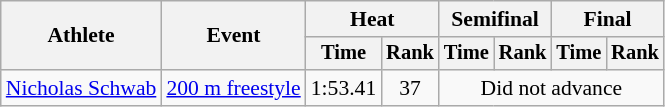<table class=wikitable style="font-size:90%">
<tr>
<th rowspan="2">Athlete</th>
<th rowspan="2">Event</th>
<th colspan="2">Heat</th>
<th colspan="2">Semifinal</th>
<th colspan="2">Final</th>
</tr>
<tr style="font-size:95%">
<th>Time</th>
<th>Rank</th>
<th>Time</th>
<th>Rank</th>
<th>Time</th>
<th>Rank</th>
</tr>
<tr align=center>
<td align=left><a href='#'>Nicholas Schwab</a></td>
<td align=left><a href='#'>200 m freestyle</a></td>
<td>1:53.41</td>
<td>37</td>
<td colspan=4>Did not advance</td>
</tr>
</table>
